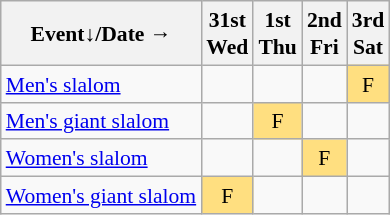<table class="wikitable" style="margin:0.5em auto; font-size:90%; line-height:1.25em; text-align:center;">
<tr>
<th>Event↓/Date →</th>
<th>31st<br>Wed</th>
<th>1st<br>Thu</th>
<th>2nd<br>Fri</th>
<th>3rd<br>Sat</th>
</tr>
<tr>
<td align="left"><a href='#'>Men's slalom</a></td>
<td></td>
<td></td>
<td></td>
<td bgcolor="#FFDF80">F</td>
</tr>
<tr>
<td align="left"><a href='#'>Men's giant slalom</a></td>
<td></td>
<td bgcolor="#FFDF80">F</td>
<td></td>
<td></td>
</tr>
<tr>
<td align="left"><a href='#'>Women's slalom</a></td>
<td></td>
<td></td>
<td bgcolor="#FFDF80">F</td>
<td></td>
</tr>
<tr>
<td align="left"><a href='#'>Women's giant slalom</a></td>
<td bgcolor="#FFDF80">F</td>
<td></td>
<td></td>
<td></td>
</tr>
</table>
